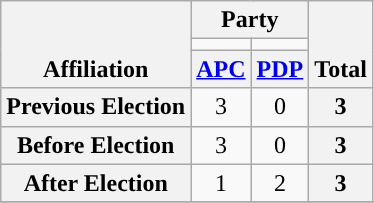<table class=wikitable style="text-align:center">
<tr style="vertical-align:bottom;">
<th rowspan=3>Affiliation</th>
<th colspan=2>Party</th>
<th rowspan=3>Total</th>
</tr>
<tr>
<td style="background-color:"></td>
<td style="background-color:"></td>
</tr>
<tr>
<th><a href='#'>APC</a></th>
<th><a href='#'>PDP</a></th>
</tr>
<tr>
<th>Previous Election</th>
<td>3</td>
<td>0</td>
<th>3</th>
</tr>
<tr>
<th>Before Election</th>
<td>3</td>
<td>0</td>
<th>3</th>
</tr>
<tr>
<th>After Election</th>
<td>1</td>
<td>2</td>
<th>3</th>
</tr>
<tr>
</tr>
</table>
